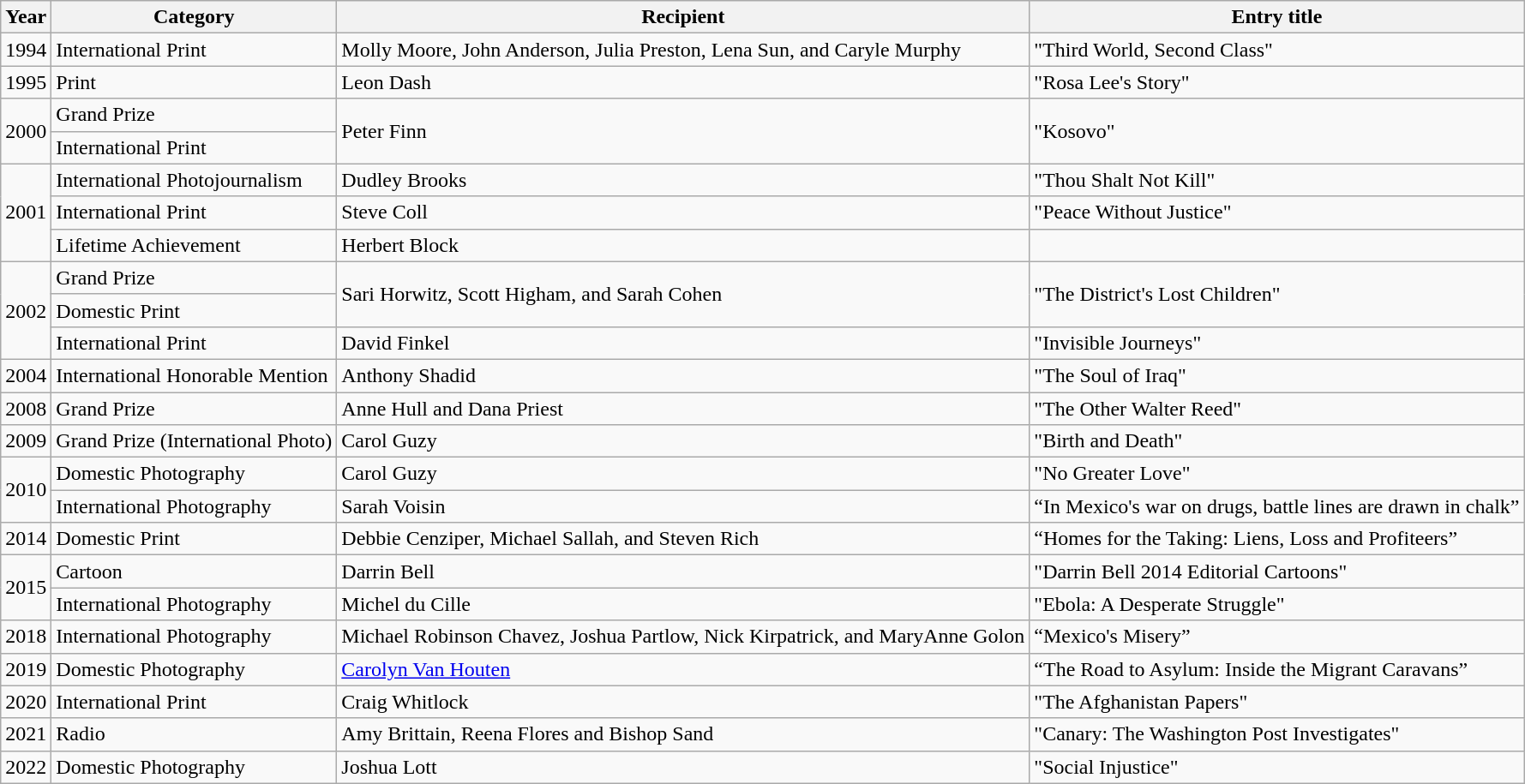<table class="wikitable">
<tr>
<th>Year</th>
<th>Category</th>
<th>Recipient</th>
<th>Entry title</th>
</tr>
<tr>
<td>1994</td>
<td>International Print</td>
<td>Molly Moore, John Anderson, Julia Preston, Lena Sun, and Caryle Murphy</td>
<td>"Third World, Second Class"</td>
</tr>
<tr>
<td>1995</td>
<td>Print</td>
<td>Leon Dash</td>
<td>"Rosa Lee's Story"</td>
</tr>
<tr>
<td rowspan="2">2000</td>
<td>Grand Prize</td>
<td rowspan="2">Peter Finn</td>
<td rowspan="2">"Kosovo"</td>
</tr>
<tr>
<td>International Print</td>
</tr>
<tr>
<td rowspan="3">2001</td>
<td>International Photojournalism</td>
<td>Dudley Brooks</td>
<td>"Thou Shalt Not Kill"</td>
</tr>
<tr>
<td>International Print</td>
<td>Steve Coll</td>
<td>"Peace Without Justice"</td>
</tr>
<tr>
<td>Lifetime Achievement</td>
<td>Herbert Block</td>
<td></td>
</tr>
<tr>
<td rowspan="3">2002</td>
<td>Grand Prize</td>
<td rowspan="2">Sari Horwitz, Scott Higham, and Sarah Cohen</td>
<td rowspan="2">"The District's Lost Children"</td>
</tr>
<tr>
<td>Domestic Print</td>
</tr>
<tr>
<td>International Print</td>
<td>David Finkel</td>
<td>"Invisible Journeys"</td>
</tr>
<tr>
<td>2004</td>
<td>International Honorable Mention</td>
<td>Anthony Shadid</td>
<td>"The Soul of Iraq"</td>
</tr>
<tr>
<td>2008</td>
<td>Grand Prize</td>
<td>Anne Hull and Dana Priest</td>
<td>"The Other Walter Reed"</td>
</tr>
<tr>
<td>2009</td>
<td>Grand Prize (International Photo)</td>
<td>Carol Guzy</td>
<td>"Birth and Death"</td>
</tr>
<tr>
<td rowspan="2">2010</td>
<td>Domestic Photography</td>
<td>Carol Guzy</td>
<td>"No Greater Love"</td>
</tr>
<tr>
<td>International Photography</td>
<td>Sarah Voisin</td>
<td>“In Mexico's war on drugs, battle lines are drawn in chalk”</td>
</tr>
<tr>
<td>2014</td>
<td>Domestic Print</td>
<td>Debbie Cenziper, Michael Sallah, and Steven Rich</td>
<td>“Homes for the Taking: Liens, Loss and Profiteers”</td>
</tr>
<tr>
<td rowspan="2">2015</td>
<td>Cartoon</td>
<td>Darrin Bell</td>
<td>"Darrin Bell 2014 Editorial Cartoons"</td>
</tr>
<tr>
<td>International Photography</td>
<td>Michel du Cille</td>
<td>"Ebola: A Desperate Struggle"</td>
</tr>
<tr>
<td>2018</td>
<td>International Photography</td>
<td>Michael Robinson Chavez, Joshua Partlow, Nick Kirpatrick, and MaryAnne Golon</td>
<td>“Mexico's Misery”</td>
</tr>
<tr>
<td>2019</td>
<td>Domestic Photography</td>
<td><a href='#'>Carolyn Van Houten</a></td>
<td>“The Road to Asylum: Inside the Migrant Caravans”</td>
</tr>
<tr>
<td>2020</td>
<td>International Print</td>
<td>Craig Whitlock</td>
<td>"The Afghanistan Papers"</td>
</tr>
<tr>
<td>2021</td>
<td>Radio</td>
<td>Amy Brittain, Reena Flores and Bishop Sand</td>
<td>"Canary: The Washington Post Investigates"</td>
</tr>
<tr>
<td>2022</td>
<td>Domestic Photography</td>
<td>Joshua Lott</td>
<td>"Social Injustice"</td>
</tr>
</table>
